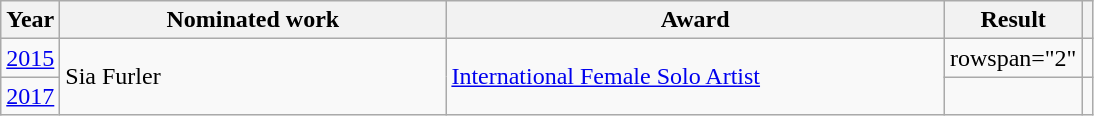<table class="wikitable">
<tr>
<th>Year</th>
<th style="width:250px;">Nominated work</th>
<th style="width:325px;">Award</th>
<th width="65">Result</th>
<th></th>
</tr>
<tr>
<td><a href='#'>2015</a></td>
<td rowspan="2">Sia Furler</td>
<td rowspan="2"><a href='#'>International Female Solo Artist</a></td>
<td>rowspan="2" </td>
<td style="text-align:center;"></td>
</tr>
<tr>
<td><a href='#'>2017</a></td>
<td></td>
</tr>
</table>
